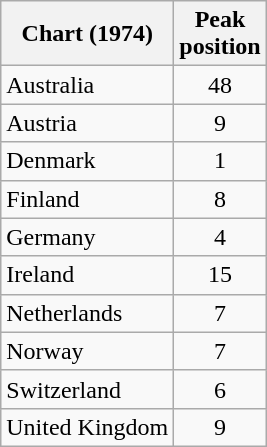<table class="wikitable">
<tr>
<th>Chart (1974)</th>
<th>Peak<br>position</th>
</tr>
<tr>
<td>Australia</td>
<td style="text-align:center;">48</td>
</tr>
<tr>
<td>Austria</td>
<td style="text-align:center;">9</td>
</tr>
<tr>
<td>Denmark</td>
<td style="text-align:center;">1</td>
</tr>
<tr>
<td>Finland</td>
<td style="text-align:center;">8</td>
</tr>
<tr>
<td>Germany</td>
<td style="text-align:center;">4</td>
</tr>
<tr>
<td>Ireland</td>
<td style="text-align:center;">15</td>
</tr>
<tr>
<td>Netherlands</td>
<td style="text-align:center;">7</td>
</tr>
<tr>
<td>Norway</td>
<td style="text-align:center;">7</td>
</tr>
<tr>
<td>Switzerland</td>
<td style="text-align:center;">6</td>
</tr>
<tr>
<td>United Kingdom </td>
<td style="text-align:center;">9</td>
</tr>
</table>
